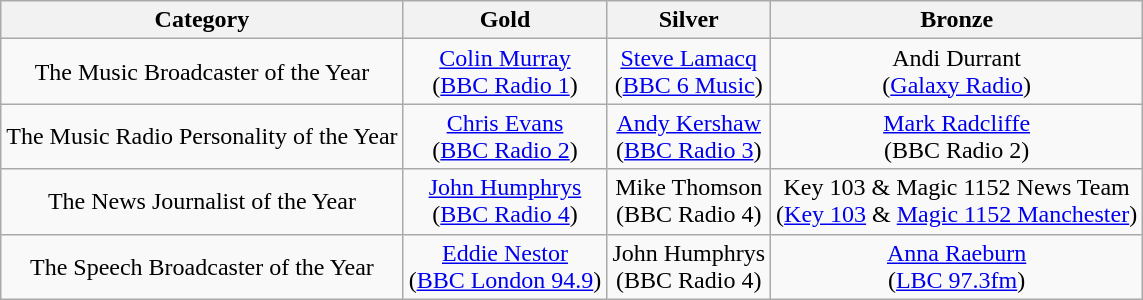<table class="wikitable" style="text-align: center">
<tr>
<th>Category</th>
<th>Gold</th>
<th>Silver</th>
<th>Bronze</th>
</tr>
<tr>
<td>The Music Broadcaster of the Year</td>
<td><a href='#'>Colin Murray</a><br>(<a href='#'>BBC Radio 1</a>)</td>
<td><a href='#'>Steve Lamacq</a><br>(<a href='#'>BBC 6 Music</a>)</td>
<td>Andi Durrant<br>(<a href='#'>Galaxy Radio</a>)</td>
</tr>
<tr>
<td>The Music Radio Personality of the Year</td>
<td><a href='#'>Chris Evans</a><br>(<a href='#'>BBC Radio 2</a>)</td>
<td><a href='#'>Andy Kershaw</a><br>(<a href='#'>BBC Radio 3</a>)</td>
<td><a href='#'>Mark Radcliffe</a><br>(BBC Radio 2)</td>
</tr>
<tr>
<td>The News Journalist of the Year</td>
<td><a href='#'>John Humphrys</a><br>(<a href='#'>BBC Radio 4</a>)</td>
<td>Mike Thomson<br>(BBC Radio 4)</td>
<td>Key 103 & Magic 1152 News Team<br>(<a href='#'>Key 103</a> & <a href='#'>Magic 1152 Manchester</a>)</td>
</tr>
<tr>
<td>The Speech Broadcaster of the Year</td>
<td><a href='#'>Eddie Nestor</a><br>(<a href='#'>BBC London 94.9</a>)</td>
<td>John Humphrys<br>(BBC Radio 4)</td>
<td><a href='#'>Anna Raeburn</a><br>(<a href='#'>LBC 97.3fm</a>)</td>
</tr>
</table>
